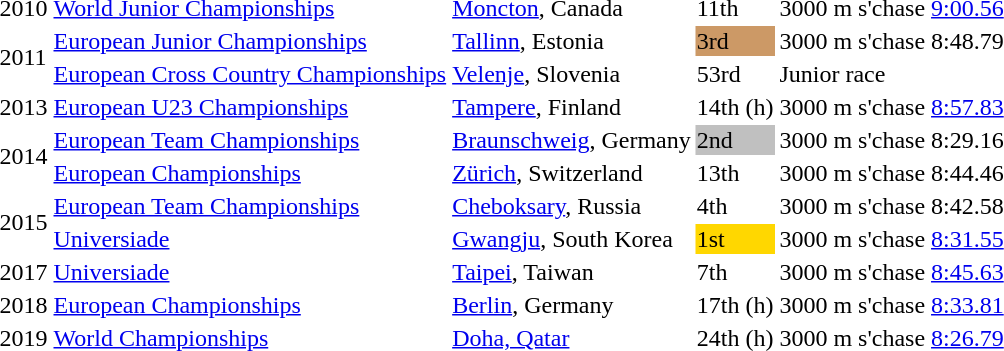<table>
<tr>
<td>2010</td>
<td><a href='#'>World Junior Championships</a></td>
<td><a href='#'>Moncton</a>, Canada</td>
<td>11th</td>
<td>3000 m s'chase</td>
<td><a href='#'>9:00.56</a></td>
</tr>
<tr>
<td rowspan=2>2011</td>
<td><a href='#'>European Junior Championships</a></td>
<td><a href='#'>Tallinn</a>, Estonia</td>
<td bgcolor=cc9966>3rd</td>
<td>3000 m s'chase</td>
<td>8:48.79</td>
</tr>
<tr>
<td><a href='#'>European Cross Country Championships</a></td>
<td><a href='#'>Velenje</a>, Slovenia</td>
<td>53rd</td>
<td>Junior race</td>
<td></td>
</tr>
<tr>
<td>2013</td>
<td><a href='#'>European U23 Championships</a></td>
<td><a href='#'>Tampere</a>, Finland</td>
<td>14th (h)</td>
<td>3000 m s'chase</td>
<td><a href='#'>8:57.83</a></td>
</tr>
<tr>
<td rowspan=2>2014</td>
<td><a href='#'>European Team Championships</a></td>
<td><a href='#'>Braunschweig</a>, Germany</td>
<td bgcolor=silver>2nd</td>
<td>3000 m s'chase</td>
<td>8:29.16</td>
</tr>
<tr>
<td><a href='#'>European Championships</a></td>
<td><a href='#'>Zürich</a>, Switzerland</td>
<td>13th</td>
<td>3000 m s'chase</td>
<td>8:44.46</td>
</tr>
<tr>
<td rowspan=2>2015</td>
<td><a href='#'>European Team Championships</a></td>
<td><a href='#'>Cheboksary</a>, Russia</td>
<td>4th</td>
<td>3000 m s'chase</td>
<td>8:42.58</td>
</tr>
<tr>
<td><a href='#'>Universiade</a></td>
<td><a href='#'>Gwangju</a>, South Korea</td>
<td bgcolor=gold>1st</td>
<td>3000 m s'chase</td>
<td><a href='#'>8:31.55</a></td>
</tr>
<tr>
<td>2017</td>
<td><a href='#'>Universiade</a></td>
<td><a href='#'>Taipei</a>, Taiwan</td>
<td>7th</td>
<td>3000 m s'chase</td>
<td><a href='#'>8:45.63</a></td>
</tr>
<tr>
<td>2018</td>
<td><a href='#'>European Championships</a></td>
<td><a href='#'>Berlin</a>, Germany</td>
<td>17th (h)</td>
<td>3000 m s'chase</td>
<td><a href='#'>8:33.81</a></td>
</tr>
<tr>
<td>2019</td>
<td><a href='#'>World Championships</a></td>
<td><a href='#'>Doha, Qatar</a></td>
<td>24th (h)</td>
<td>3000 m s'chase</td>
<td><a href='#'>8:26.79</a></td>
</tr>
</table>
